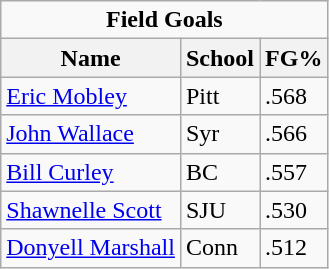<table class="wikitable">
<tr>
<td colspan=3 style="text-align:center;"><strong>Field Goals</strong></td>
</tr>
<tr>
<th>Name</th>
<th>School</th>
<th>FG%</th>
</tr>
<tr>
<td><a href='#'>Eric Mobley</a></td>
<td>Pitt</td>
<td>.568</td>
</tr>
<tr>
<td><a href='#'>John Wallace</a></td>
<td>Syr</td>
<td>.566</td>
</tr>
<tr>
<td><a href='#'>Bill Curley</a></td>
<td>BC</td>
<td>.557</td>
</tr>
<tr>
<td><a href='#'>Shawnelle Scott</a></td>
<td>SJU</td>
<td>.530</td>
</tr>
<tr>
<td><a href='#'>Donyell Marshall</a></td>
<td>Conn</td>
<td>.512</td>
</tr>
</table>
